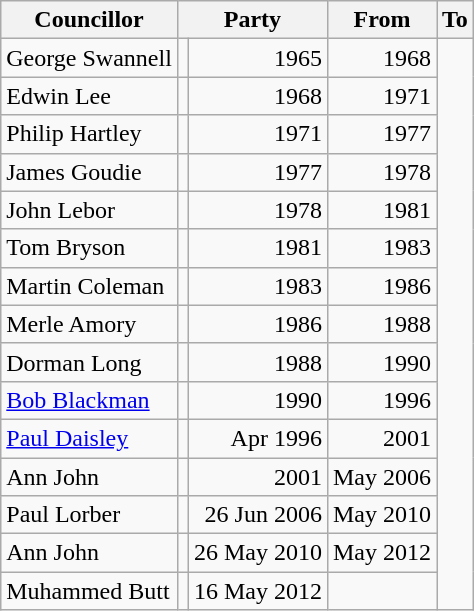<table class=wikitable>
<tr>
<th>Councillor</th>
<th colspan=2>Party</th>
<th>From</th>
<th>To</th>
</tr>
<tr>
<td>George Swannell</td>
<td></td>
<td align=right>1965</td>
<td align=right>1968</td>
</tr>
<tr>
<td>Edwin Lee</td>
<td></td>
<td align=right>1968</td>
<td align=right>1971</td>
</tr>
<tr>
<td>Philip Hartley</td>
<td></td>
<td align=right>1971</td>
<td align=right>1977</td>
</tr>
<tr>
<td>James Goudie</td>
<td></td>
<td align=right>1977</td>
<td align=right>1978</td>
</tr>
<tr>
<td>John Lebor</td>
<td></td>
<td align=right>1978</td>
<td align=right>1981</td>
</tr>
<tr>
<td>Tom Bryson</td>
<td></td>
<td align=right>1981</td>
<td align=right>1983</td>
</tr>
<tr>
<td>Martin Coleman</td>
<td></td>
<td align=right>1983</td>
<td align=right>1986</td>
</tr>
<tr>
<td>Merle Amory</td>
<td></td>
<td align=right>1986</td>
<td align=right>1988</td>
</tr>
<tr>
<td>Dorman Long</td>
<td></td>
<td align=right>1988</td>
<td align=right>1990</td>
</tr>
<tr>
<td><a href='#'>Bob Blackman</a></td>
<td></td>
<td align=right>1990</td>
<td align=right>1996</td>
</tr>
<tr>
<td><a href='#'>Paul Daisley</a></td>
<td></td>
<td align=right>Apr 1996</td>
<td align=right>2001</td>
</tr>
<tr>
<td>Ann John</td>
<td></td>
<td align=right>2001</td>
<td align=right>May 2006</td>
</tr>
<tr>
<td>Paul Lorber</td>
<td></td>
<td align=right>26 Jun 2006</td>
<td align=right>May 2010</td>
</tr>
<tr>
<td>Ann John</td>
<td></td>
<td align=right>26 May 2010</td>
<td align=right>May 2012</td>
</tr>
<tr>
<td>Muhammed Butt</td>
<td></td>
<td align=right>16 May 2012</td>
<td></td>
</tr>
</table>
